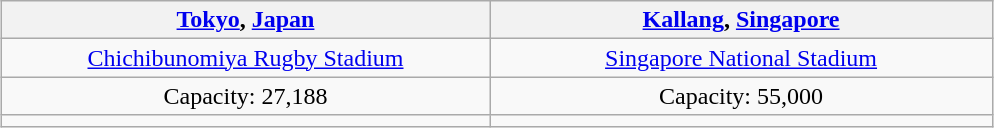<table class="wikitable" style="text-align:center; margin: 1em auto;">
<tr>
<th width="33%"><a href='#'>Tokyo</a>, <a href='#'>Japan</a></th>
<th width="34%"><a href='#'>Kallang</a>, <a href='#'>Singapore</a></th>
</tr>
<tr>
<td><a href='#'>Chichibunomiya Rugby Stadium</a></td>
<td><a href='#'>Singapore National Stadium</a></td>
</tr>
<tr>
<td>Capacity: 27,188</td>
<td>Capacity: 55,000</td>
</tr>
<tr>
<td></td>
<td></td>
</tr>
</table>
